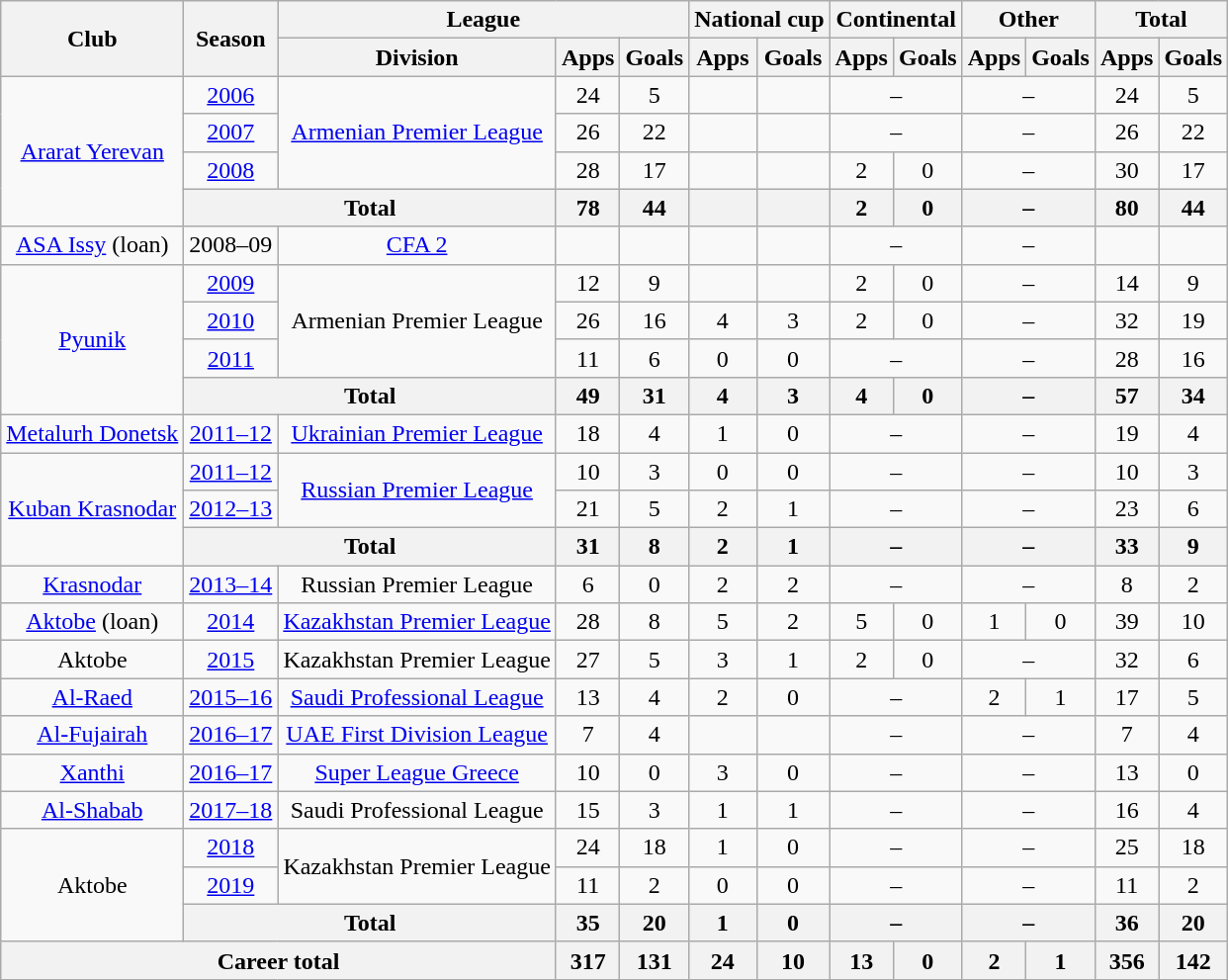<table class="wikitable" style="text-align:center">
<tr>
<th rowspan="2">Club</th>
<th rowspan="2">Season</th>
<th colspan="3">League</th>
<th colspan="2">National cup</th>
<th colspan="2">Continental</th>
<th colspan="2">Other</th>
<th colspan="2">Total</th>
</tr>
<tr>
<th>Division</th>
<th>Apps</th>
<th>Goals</th>
<th>Apps</th>
<th>Goals</th>
<th>Apps</th>
<th>Goals</th>
<th>Apps</th>
<th>Goals</th>
<th>Apps</th>
<th>Goals</th>
</tr>
<tr>
<td rowspan="4"><a href='#'>Ararat Yerevan</a></td>
<td><a href='#'>2006</a></td>
<td rowspan="3"><a href='#'>Armenian Premier League</a></td>
<td>24</td>
<td>5</td>
<td></td>
<td></td>
<td colspan="2">–</td>
<td colspan="2">–</td>
<td>24</td>
<td>5</td>
</tr>
<tr>
<td><a href='#'>2007</a></td>
<td>26</td>
<td>22</td>
<td></td>
<td></td>
<td colspan="2">–</td>
<td colspan="2">–</td>
<td>26</td>
<td>22</td>
</tr>
<tr>
<td><a href='#'>2008</a></td>
<td>28</td>
<td>17</td>
<td></td>
<td></td>
<td>2</td>
<td>0</td>
<td colspan="2">–</td>
<td>30</td>
<td>17</td>
</tr>
<tr>
<th colspan="2">Total</th>
<th>78</th>
<th>44</th>
<th></th>
<th></th>
<th>2</th>
<th>0</th>
<th colspan="2">–</th>
<th>80</th>
<th>44</th>
</tr>
<tr>
<td><a href='#'>ASA Issy</a> (loan)</td>
<td>2008–09</td>
<td><a href='#'>CFA 2</a></td>
<td></td>
<td></td>
<td></td>
<td></td>
<td colspan="2">–</td>
<td colspan="2">–</td>
<td></td>
<td></td>
</tr>
<tr>
<td rowspan="4"><a href='#'>Pyunik</a></td>
<td><a href='#'>2009</a></td>
<td rowspan="3">Armenian Premier League</td>
<td>12</td>
<td>9</td>
<td></td>
<td></td>
<td>2</td>
<td>0</td>
<td colspan="2">–</td>
<td>14</td>
<td>9</td>
</tr>
<tr>
<td><a href='#'>2010</a></td>
<td>26</td>
<td>16</td>
<td>4</td>
<td>3</td>
<td>2</td>
<td>0</td>
<td colspan="2">–</td>
<td>32</td>
<td>19</td>
</tr>
<tr>
<td><a href='#'>2011</a></td>
<td>11</td>
<td>6</td>
<td>0</td>
<td>0</td>
<td colspan="2">–</td>
<td colspan="2">–</td>
<td>28</td>
<td>16</td>
</tr>
<tr>
<th colspan="2">Total</th>
<th>49</th>
<th>31</th>
<th>4</th>
<th>3</th>
<th>4</th>
<th>0</th>
<th colspan="2">–</th>
<th>57</th>
<th>34</th>
</tr>
<tr>
<td><a href='#'>Metalurh Donetsk</a></td>
<td><a href='#'>2011–12</a></td>
<td><a href='#'>Ukrainian Premier League</a></td>
<td>18</td>
<td>4</td>
<td>1</td>
<td>0</td>
<td colspan="2">–</td>
<td colspan="2">–</td>
<td>19</td>
<td>4</td>
</tr>
<tr>
<td rowspan="3"><a href='#'>Kuban Krasnodar</a></td>
<td><a href='#'>2011–12</a></td>
<td rowspan="2"><a href='#'>Russian Premier League</a></td>
<td>10</td>
<td>3</td>
<td>0</td>
<td>0</td>
<td colspan="2">–</td>
<td colspan="2">–</td>
<td>10</td>
<td>3</td>
</tr>
<tr>
<td><a href='#'>2012–13</a></td>
<td>21</td>
<td>5</td>
<td>2</td>
<td>1</td>
<td colspan="2">–</td>
<td colspan="2">–</td>
<td>23</td>
<td>6</td>
</tr>
<tr>
<th colspan="2">Total</th>
<th>31</th>
<th>8</th>
<th>2</th>
<th>1</th>
<th colspan="2">–</th>
<th colspan="2">–</th>
<th>33</th>
<th>9</th>
</tr>
<tr>
<td><a href='#'>Krasnodar</a></td>
<td><a href='#'>2013–14</a></td>
<td>Russian Premier League</td>
<td>6</td>
<td>0</td>
<td>2</td>
<td>2</td>
<td colspan="2">–</td>
<td colspan="2">–</td>
<td>8</td>
<td>2</td>
</tr>
<tr>
<td><a href='#'>Aktobe</a> (loan)</td>
<td><a href='#'>2014</a></td>
<td><a href='#'>Kazakhstan Premier League</a></td>
<td>28</td>
<td>8</td>
<td>5</td>
<td>2</td>
<td>5</td>
<td>0</td>
<td>1</td>
<td>0</td>
<td>39</td>
<td>10</td>
</tr>
<tr>
<td>Aktobe</td>
<td><a href='#'>2015</a></td>
<td>Kazakhstan Premier League</td>
<td>27</td>
<td>5</td>
<td>3</td>
<td>1</td>
<td>2</td>
<td>0</td>
<td colspan="2">–</td>
<td>32</td>
<td>6</td>
</tr>
<tr>
<td><a href='#'>Al-Raed</a></td>
<td><a href='#'>2015–16</a></td>
<td><a href='#'>Saudi Professional League</a></td>
<td>13</td>
<td>4</td>
<td>2</td>
<td>0</td>
<td colspan="2">–</td>
<td>2</td>
<td>1</td>
<td>17</td>
<td>5</td>
</tr>
<tr>
<td><a href='#'>Al-Fujairah</a></td>
<td><a href='#'>2016–17</a></td>
<td><a href='#'>UAE First Division League</a></td>
<td>7</td>
<td>4</td>
<td></td>
<td></td>
<td colspan="2">–</td>
<td colspan="2">–</td>
<td>7</td>
<td>4</td>
</tr>
<tr>
<td><a href='#'>Xanthi</a></td>
<td><a href='#'>2016–17</a></td>
<td><a href='#'>Super League Greece</a></td>
<td>10</td>
<td>0</td>
<td>3</td>
<td>0</td>
<td colspan="2">–</td>
<td colspan="2">–</td>
<td>13</td>
<td>0</td>
</tr>
<tr>
<td><a href='#'>Al-Shabab</a></td>
<td><a href='#'>2017–18</a></td>
<td>Saudi Professional League</td>
<td>15</td>
<td>3</td>
<td>1</td>
<td>1</td>
<td colspan="2">–</td>
<td colspan="2">–</td>
<td>16</td>
<td>4</td>
</tr>
<tr>
<td rowspan="3">Aktobe</td>
<td><a href='#'>2018</a></td>
<td rowspan="2">Kazakhstan Premier League</td>
<td>24</td>
<td>18</td>
<td>1</td>
<td>0</td>
<td colspan="2">–</td>
<td colspan="2">–</td>
<td>25</td>
<td>18</td>
</tr>
<tr>
<td><a href='#'>2019</a></td>
<td>11</td>
<td>2</td>
<td>0</td>
<td>0</td>
<td colspan="2">–</td>
<td colspan="2">–</td>
<td>11</td>
<td>2</td>
</tr>
<tr>
<th colspan="2">Total</th>
<th>35</th>
<th>20</th>
<th>1</th>
<th>0</th>
<th colspan="2">–</th>
<th colspan="2">–</th>
<th>36</th>
<th>20</th>
</tr>
<tr>
<th colspan="3">Career total</th>
<th>317</th>
<th>131</th>
<th>24</th>
<th>10</th>
<th>13</th>
<th>0</th>
<th>2</th>
<th>1</th>
<th>356</th>
<th>142</th>
</tr>
</table>
